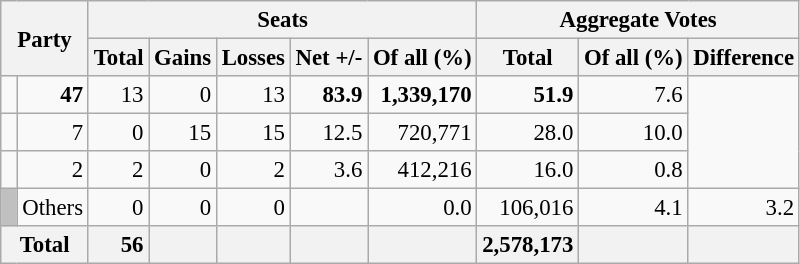<table class="wikitable sortable" style="text-align:right; font-size:95%;">
<tr>
<th colspan="2" rowspan="2">Party</th>
<th colspan="5">Seats</th>
<th colspan="3">Aggregate Votes</th>
</tr>
<tr>
<th>Total</th>
<th>Gains</th>
<th>Losses</th>
<th>Net +/-</th>
<th>Of all (%)</th>
<th>Total</th>
<th>Of all (%)</th>
<th>Difference</th>
</tr>
<tr>
<td></td>
<td><strong>47</strong></td>
<td>13</td>
<td>0</td>
<td>13</td>
<td><strong>83.9</strong></td>
<td><strong>1,339,170</strong></td>
<td><strong>51.9</strong></td>
<td>7.6</td>
</tr>
<tr>
<td></td>
<td>7</td>
<td>0</td>
<td>15</td>
<td>15</td>
<td>12.5</td>
<td>720,771</td>
<td>28.0</td>
<td>10.0</td>
</tr>
<tr>
<td></td>
<td>2</td>
<td>2</td>
<td>0</td>
<td>2</td>
<td>3.6</td>
<td>412,216</td>
<td>16.0</td>
<td>0.8</td>
</tr>
<tr>
<td style="background:silver;"> </td>
<td align=left>Others</td>
<td>0</td>
<td>0</td>
<td>0</td>
<td></td>
<td>0.0</td>
<td>106,016</td>
<td>4.1</td>
<td>3.2</td>
</tr>
<tr class="sortbottom">
<th colspan="2" style="background:#f2f2f2"><strong>Total</strong></th>
<td style="background:#f2f2f2;"><strong>56</strong></td>
<td style="background:#f2f2f2;"></td>
<td style="background:#f2f2f2;"></td>
<td style="background:#f2f2f2;"></td>
<td style="background:#f2f2f2;"></td>
<td style="background:#f2f2f2;"><strong>2,578,173</strong></td>
<td style="background:#f2f2f2;"></td>
<td style="background:#f2f2f2;"></td>
</tr>
</table>
